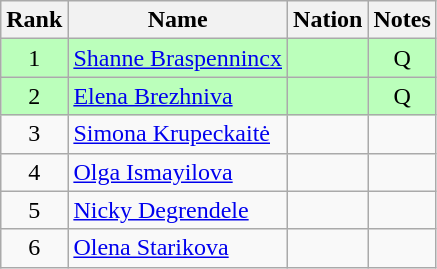<table class="wikitable sortable" style="text-align:center">
<tr>
<th>Rank</th>
<th>Name</th>
<th>Nation</th>
<th>Notes</th>
</tr>
<tr bgcolor=bbffbb>
<td>1</td>
<td align=left><a href='#'>Shanne Braspennincx</a></td>
<td align=left></td>
<td>Q</td>
</tr>
<tr bgcolor=bbffbb>
<td>2</td>
<td align=left><a href='#'>Elena Brezhniva</a></td>
<td align=left></td>
<td>Q</td>
</tr>
<tr>
<td>3</td>
<td align=left><a href='#'>Simona Krupeckaitė</a></td>
<td align=left></td>
<td></td>
</tr>
<tr>
<td>4</td>
<td align=left><a href='#'>Olga Ismayilova</a></td>
<td align=left></td>
<td></td>
</tr>
<tr>
<td>5</td>
<td align=left><a href='#'>Nicky Degrendele</a></td>
<td align=left></td>
<td></td>
</tr>
<tr>
<td>6</td>
<td align=left><a href='#'>Olena Starikova</a></td>
<td align=left></td>
<td></td>
</tr>
</table>
